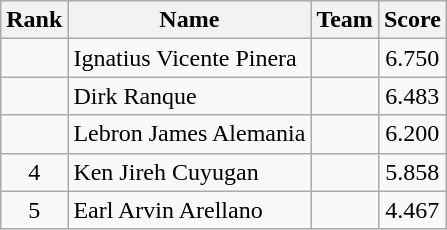<table class="wikitable" style="text-align:center">
<tr>
<th>Rank</th>
<th>Name</th>
<th>Team</th>
<th>Score</th>
</tr>
<tr>
<td></td>
<td align="left">Ignatius Vicente Pinera</td>
<td align="left"></td>
<td>6.750</td>
</tr>
<tr>
<td></td>
<td align="left">Dirk Ranque</td>
<td align="left"></td>
<td>6.483</td>
</tr>
<tr>
<td></td>
<td align="left">Lebron James Alemania</td>
<td align="left"></td>
<td>6.200</td>
</tr>
<tr>
<td>4</td>
<td align="left">Ken Jireh Cuyugan</td>
<td align="left"></td>
<td>5.858</td>
</tr>
<tr>
<td>5</td>
<td align="left">Earl Arvin Arellano</td>
<td align="left"></td>
<td>4.467</td>
</tr>
</table>
